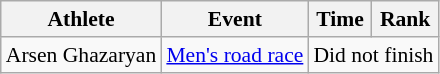<table class=wikitable style="font-size:90%;">
<tr>
<th>Athlete</th>
<th>Event</th>
<th>Time</th>
<th>Rank</th>
</tr>
<tr align=center>
<td align=left>Arsen Ghazaryan</td>
<td align=left rowspan=4><a href='#'>Men's road race</a></td>
<td colspan=2>Did not finish</td>
</tr>
</table>
